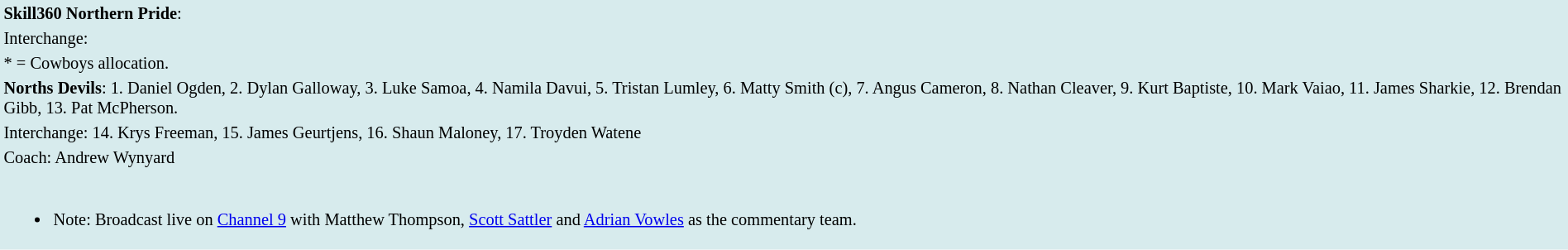<table style="background:#d7ebed; font-size:85%; width:100%;">
<tr>
<td><strong>Skill360 Northern Pride</strong>:             </td>
</tr>
<tr>
<td>Interchange:    </td>
</tr>
<tr>
<td>* = Cowboys allocation.</td>
</tr>
<tr>
<td><strong>Norths Devils</strong>: 1. Daniel Ogden, 2. Dylan Galloway, 3. Luke Samoa, 4. Namila Davui, 5. Tristan Lumley, 6. Matty Smith (c), 7. Angus Cameron, 8. Nathan Cleaver, 9. Kurt Baptiste, 10. Mark Vaiao, 11. James Sharkie, 12. Brendan Gibb, 13. Pat McPherson.</td>
</tr>
<tr>
<td>Interchange: 14. Krys Freeman, 15. James Geurtjens, 16. Shaun Maloney, 17. Troyden Watene</td>
</tr>
<tr>
<td>Coach: Andrew Wynyard</td>
</tr>
<tr>
<td><br><ul><li>Note: Broadcast live on <a href='#'>Channel 9</a> with Matthew Thompson, <a href='#'>Scott Sattler</a> and <a href='#'>Adrian Vowles</a> as the commentary team.</li></ul></td>
</tr>
</table>
